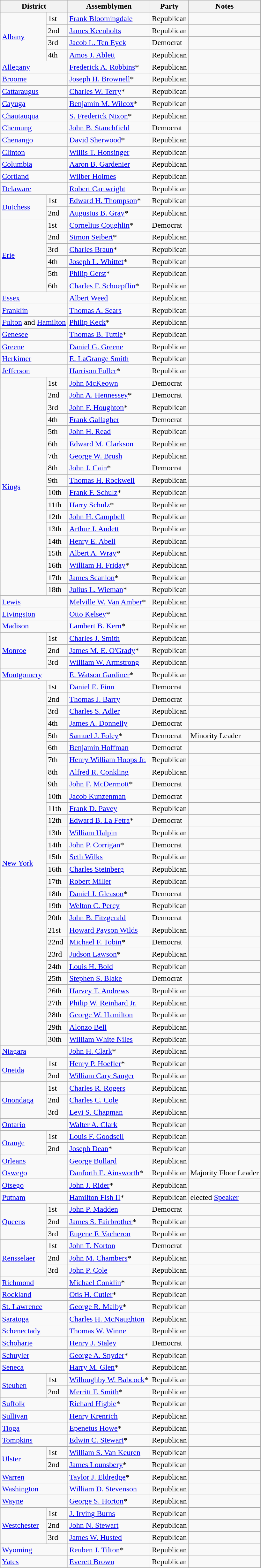<table class=wikitable>
<tr>
<th colspan="2">District</th>
<th>Assemblymen</th>
<th>Party</th>
<th>Notes</th>
</tr>
<tr>
<td rowspan="4"><a href='#'>Albany</a></td>
<td>1st</td>
<td><a href='#'>Frank Bloomingdale</a></td>
<td>Republican</td>
<td></td>
</tr>
<tr>
<td>2nd</td>
<td><a href='#'>James Keenholts</a></td>
<td>Republican</td>
<td></td>
</tr>
<tr>
<td>3rd</td>
<td><a href='#'>Jacob L. Ten Eyck</a></td>
<td>Democrat</td>
<td></td>
</tr>
<tr>
<td>4th</td>
<td><a href='#'>Amos J. Ablett</a></td>
<td>Republican</td>
<td></td>
</tr>
<tr>
<td colspan="2"><a href='#'>Allegany</a></td>
<td><a href='#'>Frederick A. Robbins</a>*</td>
<td>Republican</td>
<td></td>
</tr>
<tr>
<td colspan="2"><a href='#'>Broome</a></td>
<td><a href='#'>Joseph H. Brownell</a>*</td>
<td>Republican</td>
<td></td>
</tr>
<tr>
<td colspan="2"><a href='#'>Cattaraugus</a></td>
<td><a href='#'>Charles W. Terry</a>*</td>
<td>Republican</td>
<td></td>
</tr>
<tr>
<td colspan="2"><a href='#'>Cayuga</a></td>
<td><a href='#'>Benjamin M. Wilcox</a>*</td>
<td>Republican</td>
<td></td>
</tr>
<tr>
<td colspan="2"><a href='#'>Chautauqua</a></td>
<td><a href='#'>S. Frederick Nixon</a>*</td>
<td>Republican</td>
<td></td>
</tr>
<tr>
<td colspan="2"><a href='#'>Chemung</a></td>
<td><a href='#'>John B. Stanchfield</a></td>
<td>Democrat</td>
<td></td>
</tr>
<tr>
<td colspan="2"><a href='#'>Chenango</a></td>
<td><a href='#'>David Sherwood</a>*</td>
<td>Republican</td>
<td></td>
</tr>
<tr>
<td colspan="2"><a href='#'>Clinton</a></td>
<td><a href='#'>Willis T. Honsinger</a></td>
<td>Republican</td>
<td></td>
</tr>
<tr>
<td colspan="2"><a href='#'>Columbia</a></td>
<td><a href='#'>Aaron B. Gardenier</a></td>
<td>Republican</td>
<td></td>
</tr>
<tr>
<td colspan="2"><a href='#'>Cortland</a></td>
<td><a href='#'>Wilber Holmes</a></td>
<td>Republican</td>
<td></td>
</tr>
<tr>
<td colspan="2"><a href='#'>Delaware</a></td>
<td><a href='#'>Robert Cartwright</a></td>
<td>Republican</td>
<td></td>
</tr>
<tr>
<td rowspan="2"><a href='#'>Dutchess</a></td>
<td>1st</td>
<td><a href='#'>Edward H. Thompson</a>*</td>
<td>Republican</td>
<td></td>
</tr>
<tr>
<td>2nd</td>
<td><a href='#'>Augustus B. Gray</a>*</td>
<td>Republican</td>
<td></td>
</tr>
<tr>
<td rowspan="6"><a href='#'>Erie</a></td>
<td>1st</td>
<td><a href='#'>Cornelius Coughlin</a>*</td>
<td>Democrat</td>
<td></td>
</tr>
<tr>
<td>2nd</td>
<td><a href='#'>Simon Seibert</a>*</td>
<td>Republican</td>
<td></td>
</tr>
<tr>
<td>3rd</td>
<td><a href='#'>Charles Braun</a>*</td>
<td>Republican</td>
<td></td>
</tr>
<tr>
<td>4th</td>
<td><a href='#'>Joseph L. Whittet</a>*</td>
<td>Republican</td>
<td></td>
</tr>
<tr>
<td>5th</td>
<td><a href='#'>Philip Gerst</a>*</td>
<td>Republican</td>
<td></td>
</tr>
<tr>
<td>6th</td>
<td><a href='#'>Charles F. Schoepflin</a>*</td>
<td>Republican</td>
<td></td>
</tr>
<tr>
<td colspan="2"><a href='#'>Essex</a></td>
<td><a href='#'>Albert Weed</a></td>
<td>Republican</td>
<td></td>
</tr>
<tr>
<td colspan="2"><a href='#'>Franklin</a></td>
<td><a href='#'>Thomas A. Sears</a></td>
<td>Republican</td>
<td></td>
</tr>
<tr>
<td colspan="2"><a href='#'>Fulton</a> and <a href='#'>Hamilton</a></td>
<td><a href='#'>Philip Keck</a>*</td>
<td>Republican</td>
<td></td>
</tr>
<tr>
<td colspan="2"><a href='#'>Genesee</a></td>
<td><a href='#'>Thomas B. Tuttle</a>*</td>
<td>Republican</td>
<td></td>
</tr>
<tr>
<td colspan="2"><a href='#'>Greene</a></td>
<td><a href='#'>Daniel G. Greene</a></td>
<td>Republican</td>
<td></td>
</tr>
<tr>
<td colspan="2"><a href='#'>Herkimer</a></td>
<td><a href='#'>E. LaGrange Smith</a></td>
<td>Republican</td>
<td></td>
</tr>
<tr>
<td colspan="2"><a href='#'>Jefferson</a></td>
<td><a href='#'>Harrison Fuller</a>*</td>
<td>Republican</td>
<td></td>
</tr>
<tr>
<td rowspan="18"><a href='#'>Kings</a></td>
<td>1st</td>
<td><a href='#'>John McKeown</a></td>
<td>Democrat</td>
<td></td>
</tr>
<tr>
<td>2nd</td>
<td><a href='#'>John A. Hennessey</a>*</td>
<td>Democrat</td>
<td></td>
</tr>
<tr>
<td>3rd</td>
<td><a href='#'>John F. Houghton</a>*</td>
<td>Republican</td>
<td></td>
</tr>
<tr>
<td>4th</td>
<td><a href='#'>Frank Gallagher</a></td>
<td>Democrat</td>
<td></td>
</tr>
<tr>
<td>5th</td>
<td><a href='#'>John H. Read</a></td>
<td>Republican</td>
<td></td>
</tr>
<tr>
<td>6th</td>
<td><a href='#'>Edward M. Clarkson</a></td>
<td>Republican</td>
<td></td>
</tr>
<tr>
<td>7th</td>
<td><a href='#'>George W. Brush</a></td>
<td>Republican</td>
<td></td>
</tr>
<tr>
<td>8th</td>
<td><a href='#'>John J. Cain</a>*</td>
<td>Democrat</td>
<td></td>
</tr>
<tr>
<td>9th</td>
<td><a href='#'>Thomas H. Rockwell</a></td>
<td>Republican</td>
<td></td>
</tr>
<tr>
<td>10th</td>
<td><a href='#'>Frank F. Schulz</a>*</td>
<td>Republican</td>
<td></td>
</tr>
<tr>
<td>11th</td>
<td><a href='#'>Harry Schulz</a>*</td>
<td>Republican</td>
<td></td>
</tr>
<tr>
<td>12th</td>
<td><a href='#'>John H. Campbell</a></td>
<td>Republican</td>
<td></td>
</tr>
<tr>
<td>13th</td>
<td><a href='#'>Arthur J. Audett</a></td>
<td>Republican</td>
<td></td>
</tr>
<tr>
<td>14th</td>
<td><a href='#'>Henry E. Abell</a></td>
<td>Republican</td>
<td></td>
</tr>
<tr>
<td>15th</td>
<td><a href='#'>Albert A. Wray</a>*</td>
<td>Republican</td>
<td></td>
</tr>
<tr>
<td>16th</td>
<td><a href='#'>William H. Friday</a>*</td>
<td>Republican</td>
<td></td>
</tr>
<tr>
<td>17th</td>
<td><a href='#'>James Scanlon</a>*</td>
<td>Republican</td>
<td></td>
</tr>
<tr>
<td>18th</td>
<td><a href='#'>Julius L. Wieman</a>*</td>
<td>Republican</td>
<td></td>
</tr>
<tr>
<td colspan="2"><a href='#'>Lewis</a></td>
<td><a href='#'>Melville W. Van Amber</a>*</td>
<td>Republican</td>
<td></td>
</tr>
<tr>
<td colspan="2"><a href='#'>Livingston</a></td>
<td><a href='#'>Otto Kelsey</a>*</td>
<td>Republican</td>
<td></td>
</tr>
<tr>
<td colspan="2"><a href='#'>Madison</a></td>
<td><a href='#'>Lambert B. Kern</a>*</td>
<td>Republican</td>
<td></td>
</tr>
<tr>
<td rowspan="3"><a href='#'>Monroe</a></td>
<td>1st</td>
<td><a href='#'>Charles J. Smith</a></td>
<td>Republican</td>
<td></td>
</tr>
<tr>
<td>2nd</td>
<td><a href='#'>James M. E. O'Grady</a>*</td>
<td>Republican</td>
<td></td>
</tr>
<tr>
<td>3rd</td>
<td><a href='#'>William W. Armstrong</a></td>
<td>Republican</td>
<td></td>
</tr>
<tr>
<td colspan="2"><a href='#'>Montgomery</a></td>
<td><a href='#'>E. Watson Gardiner</a>*</td>
<td>Republican</td>
<td></td>
</tr>
<tr>
<td rowspan="30"><a href='#'>New York</a></td>
<td>1st</td>
<td><a href='#'>Daniel E. Finn</a></td>
<td>Democrat</td>
<td></td>
</tr>
<tr>
<td>2nd</td>
<td><a href='#'>Thomas J. Barry</a></td>
<td>Democrat</td>
<td></td>
</tr>
<tr>
<td>3rd</td>
<td><a href='#'>Charles S. Adler</a></td>
<td>Republican</td>
<td></td>
</tr>
<tr>
<td>4th</td>
<td><a href='#'>James A. Donnelly</a></td>
<td>Democrat</td>
<td></td>
</tr>
<tr>
<td>5th</td>
<td><a href='#'>Samuel J. Foley</a>*</td>
<td>Democrat</td>
<td>Minority Leader</td>
</tr>
<tr>
<td>6th</td>
<td><a href='#'>Benjamin Hoffman</a></td>
<td>Democrat</td>
<td></td>
</tr>
<tr>
<td>7th</td>
<td><a href='#'>Henry William Hoops Jr.</a></td>
<td>Republican</td>
<td></td>
</tr>
<tr>
<td>8th</td>
<td><a href='#'>Alfred R. Conkling</a></td>
<td>Republican</td>
<td></td>
</tr>
<tr>
<td>9th</td>
<td><a href='#'>John F. McDermott</a>*</td>
<td>Democrat</td>
<td></td>
</tr>
<tr>
<td>10th</td>
<td><a href='#'>Jacob Kunzenman</a></td>
<td>Democrat</td>
<td></td>
</tr>
<tr>
<td>11th</td>
<td><a href='#'>Frank D. Pavey</a></td>
<td>Republican</td>
<td></td>
</tr>
<tr>
<td>12th</td>
<td><a href='#'>Edward B. La Fetra</a>*</td>
<td>Democrat</td>
<td></td>
</tr>
<tr>
<td>13th</td>
<td><a href='#'>William Halpin</a></td>
<td>Republican</td>
<td></td>
</tr>
<tr>
<td>14th</td>
<td><a href='#'>John P. Corrigan</a>*</td>
<td>Democrat</td>
<td></td>
</tr>
<tr>
<td>15th</td>
<td><a href='#'>Seth Wilks</a></td>
<td>Republican</td>
<td></td>
</tr>
<tr>
<td>16th</td>
<td><a href='#'>Charles Steinberg</a></td>
<td>Republican</td>
<td></td>
</tr>
<tr>
<td>17th</td>
<td><a href='#'>Robert Miller</a></td>
<td>Republican</td>
<td></td>
</tr>
<tr>
<td>18th</td>
<td><a href='#'>Daniel J. Gleason</a>*</td>
<td>Democrat</td>
<td></td>
</tr>
<tr>
<td>19th</td>
<td><a href='#'>Welton C. Percy</a></td>
<td>Republican</td>
<td></td>
</tr>
<tr>
<td>20th</td>
<td><a href='#'>John B. Fitzgerald</a></td>
<td>Democrat</td>
<td></td>
</tr>
<tr>
<td>21st</td>
<td><a href='#'>Howard Payson Wilds</a></td>
<td>Republican</td>
<td></td>
</tr>
<tr>
<td>22nd</td>
<td><a href='#'>Michael F. Tobin</a>*</td>
<td>Democrat</td>
<td></td>
</tr>
<tr>
<td>23rd</td>
<td><a href='#'>Judson Lawson</a>*</td>
<td>Republican</td>
<td></td>
</tr>
<tr>
<td>24th</td>
<td><a href='#'>Louis H. Bold</a></td>
<td>Republican</td>
<td></td>
</tr>
<tr>
<td>25th</td>
<td><a href='#'>Stephen S. Blake</a></td>
<td>Democrat</td>
<td></td>
</tr>
<tr>
<td>26th</td>
<td><a href='#'>Harvey T. Andrews</a></td>
<td>Republican</td>
<td></td>
</tr>
<tr>
<td>27th</td>
<td><a href='#'>Philip W. Reinhard Jr.</a></td>
<td>Republican</td>
<td></td>
</tr>
<tr>
<td>28th</td>
<td><a href='#'>George W. Hamilton</a></td>
<td>Republican</td>
<td></td>
</tr>
<tr>
<td>29th</td>
<td><a href='#'>Alonzo Bell</a></td>
<td>Republican</td>
<td></td>
</tr>
<tr>
<td>30th</td>
<td><a href='#'>William White Niles</a></td>
<td>Republican</td>
<td></td>
</tr>
<tr>
<td colspan="2"><a href='#'>Niagara</a></td>
<td><a href='#'>John H. Clark</a>*</td>
<td>Republican</td>
<td></td>
</tr>
<tr>
<td rowspan="2"><a href='#'>Oneida</a></td>
<td>1st</td>
<td><a href='#'>Henry P. Hoefler</a>*</td>
<td>Republican</td>
<td></td>
</tr>
<tr>
<td>2nd</td>
<td><a href='#'>William Cary Sanger</a></td>
<td>Republican</td>
<td></td>
</tr>
<tr>
<td rowspan="3"><a href='#'>Onondaga</a></td>
<td>1st</td>
<td><a href='#'>Charles R. Rogers</a></td>
<td>Republican</td>
<td></td>
</tr>
<tr>
<td>2nd</td>
<td><a href='#'>Charles C. Cole</a></td>
<td>Republican</td>
<td></td>
</tr>
<tr>
<td>3rd</td>
<td><a href='#'>Levi S. Chapman</a></td>
<td>Republican</td>
<td></td>
</tr>
<tr>
<td colspan="2"><a href='#'>Ontario</a></td>
<td><a href='#'>Walter A. Clark</a></td>
<td>Republican</td>
<td></td>
</tr>
<tr>
<td rowspan="2"><a href='#'>Orange</a></td>
<td>1st</td>
<td><a href='#'>Louis F. Goodsell</a></td>
<td>Republican</td>
<td></td>
</tr>
<tr>
<td>2nd</td>
<td><a href='#'>Joseph Dean</a>*</td>
<td>Republican</td>
<td></td>
</tr>
<tr>
<td colspan="2"><a href='#'>Orleans</a></td>
<td><a href='#'>George Bullard</a></td>
<td>Republican</td>
<td></td>
</tr>
<tr>
<td colspan="2"><a href='#'>Oswego</a></td>
<td><a href='#'>Danforth E. Ainsworth</a>*</td>
<td>Republican</td>
<td>Majority Floor Leader</td>
</tr>
<tr>
<td colspan="2"><a href='#'>Otsego</a></td>
<td><a href='#'>John J. Rider</a>*</td>
<td>Republican</td>
<td></td>
</tr>
<tr>
<td colspan="2"><a href='#'>Putnam</a></td>
<td><a href='#'>Hamilton Fish II</a>*</td>
<td>Republican</td>
<td>elected <a href='#'>Speaker</a></td>
</tr>
<tr>
<td rowspan="3"><a href='#'>Queens</a></td>
<td>1st</td>
<td><a href='#'>John P. Madden</a></td>
<td>Democrat</td>
<td></td>
</tr>
<tr>
<td>2nd</td>
<td><a href='#'>James S. Fairbrother</a>*</td>
<td>Republican</td>
<td></td>
</tr>
<tr>
<td>3rd</td>
<td><a href='#'>Eugene F. Vacheron</a></td>
<td>Republican</td>
<td></td>
</tr>
<tr>
<td rowspan="3"><a href='#'>Rensselaer</a></td>
<td>1st</td>
<td><a href='#'>John T. Norton</a></td>
<td>Democrat</td>
<td></td>
</tr>
<tr>
<td>2nd</td>
<td><a href='#'>John M. Chambers</a>*</td>
<td>Republican</td>
<td></td>
</tr>
<tr>
<td>3rd</td>
<td><a href='#'>John P. Cole</a></td>
<td>Republican</td>
<td></td>
</tr>
<tr>
<td colspan="2"><a href='#'>Richmond</a></td>
<td><a href='#'>Michael Conklin</a>*</td>
<td>Republican</td>
<td></td>
</tr>
<tr>
<td colspan="2"><a href='#'>Rockland</a></td>
<td><a href='#'>Otis H. Cutler</a>*</td>
<td>Republican</td>
<td></td>
</tr>
<tr>
<td colspan="2"><a href='#'>St. Lawrence</a></td>
<td><a href='#'>George R. Malby</a>*</td>
<td>Republican</td>
<td></td>
</tr>
<tr>
<td colspan="2"><a href='#'>Saratoga</a></td>
<td><a href='#'>Charles H. McNaughton</a></td>
<td>Republican</td>
<td></td>
</tr>
<tr>
<td colspan="2"><a href='#'>Schenectady</a></td>
<td><a href='#'>Thomas W. Winne</a></td>
<td>Republican</td>
<td></td>
</tr>
<tr>
<td colspan="2"><a href='#'>Schoharie</a></td>
<td><a href='#'>Henry J. Staley</a></td>
<td>Democrat</td>
<td></td>
</tr>
<tr>
<td colspan="2"><a href='#'>Schuyler</a></td>
<td><a href='#'>George A. Snyder</a>*</td>
<td>Republican</td>
<td></td>
</tr>
<tr>
<td colspan="2"><a href='#'>Seneca</a></td>
<td><a href='#'>Harry M. Glen</a>*</td>
<td>Republican</td>
<td></td>
</tr>
<tr>
<td rowspan="2"><a href='#'>Steuben</a></td>
<td>1st</td>
<td><a href='#'>Willoughby W. Babcock</a>*</td>
<td>Republican</td>
<td></td>
</tr>
<tr>
<td>2nd</td>
<td><a href='#'>Merritt F. Smith</a>*</td>
<td>Republican</td>
<td></td>
</tr>
<tr>
<td colspan="2"><a href='#'>Suffolk</a></td>
<td><a href='#'>Richard Higbie</a>*</td>
<td>Republican</td>
<td></td>
</tr>
<tr>
<td colspan="2"><a href='#'>Sullivan</a></td>
<td><a href='#'>Henry Krenrich</a></td>
<td>Republican</td>
<td></td>
</tr>
<tr>
<td colspan="2"><a href='#'>Tioga</a></td>
<td><a href='#'>Epenetus Howe</a>*</td>
<td>Republican</td>
<td></td>
</tr>
<tr>
<td colspan="2"><a href='#'>Tompkins</a></td>
<td><a href='#'>Edwin C. Stewart</a>*</td>
<td>Republican</td>
<td></td>
</tr>
<tr>
<td rowspan="2"><a href='#'>Ulster</a></td>
<td>1st</td>
<td><a href='#'>William S. Van Keuren</a></td>
<td>Republican</td>
<td></td>
</tr>
<tr>
<td>2nd</td>
<td><a href='#'>James Lounsbery</a>*</td>
<td>Republican</td>
<td></td>
</tr>
<tr>
<td colspan="2"><a href='#'>Warren</a></td>
<td><a href='#'>Taylor J. Eldredge</a>*</td>
<td>Republican</td>
<td></td>
</tr>
<tr>
<td colspan="2"><a href='#'>Washington</a></td>
<td><a href='#'>William D. Stevenson</a></td>
<td>Republican</td>
<td></td>
</tr>
<tr>
<td colspan="2"><a href='#'>Wayne</a></td>
<td><a href='#'>George S. Horton</a>*</td>
<td>Republican</td>
<td></td>
</tr>
<tr>
<td rowspan="3"><a href='#'>Westchester</a></td>
<td>1st</td>
<td><a href='#'>J. Irving Burns</a></td>
<td>Republican</td>
<td></td>
</tr>
<tr>
<td>2nd</td>
<td><a href='#'>John N. Stewart</a></td>
<td>Republican</td>
<td></td>
</tr>
<tr>
<td>3rd</td>
<td><a href='#'>James W. Husted</a></td>
<td>Republican</td>
<td></td>
</tr>
<tr>
<td colspan="2"><a href='#'>Wyoming</a></td>
<td><a href='#'>Reuben J. Tilton</a>*</td>
<td>Republican</td>
<td></td>
</tr>
<tr>
<td colspan="2"><a href='#'>Yates</a></td>
<td><a href='#'>Everett Brown</a></td>
<td>Republican</td>
<td></td>
</tr>
<tr>
</tr>
</table>
